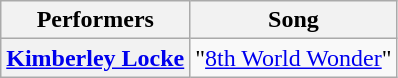<table class="wikitable unsortable" style="text-align:center;">
<tr>
<th scope="col">Performers</th>
<th scope="col">Song</th>
</tr>
<tr>
<th scope="row"><a href='#'>Kimberley Locke</a></th>
<td>"<a href='#'>8th World Wonder</a>"</td>
</tr>
</table>
